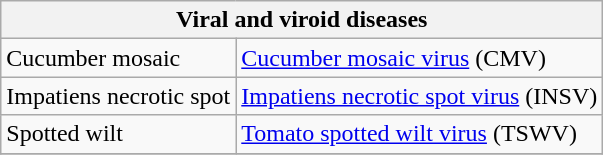<table class="wikitable" style="clear:left">
<tr>
<th colspan=2><strong>Viral and viroid diseases</strong><br></th>
</tr>
<tr>
<td>Cucumber mosaic</td>
<td><a href='#'>Cucumber mosaic virus</a> (CMV)</td>
</tr>
<tr>
<td>Impatiens necrotic spot</td>
<td><a href='#'>Impatiens necrotic spot virus</a> (INSV)</td>
</tr>
<tr>
<td>Spotted wilt</td>
<td><a href='#'>Tomato spotted wilt virus</a> (TSWV)</td>
</tr>
<tr>
</tr>
</table>
